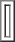<table border="1">
<tr ---->
<td><div><br></div></td>
</tr>
</table>
